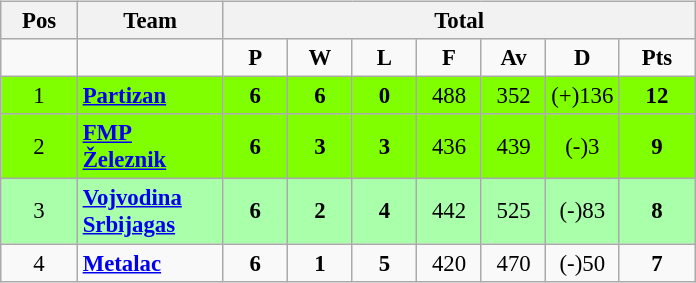<table class="wikitable sortable" style="text-align: center; font-size:95%" align="left">
<tr>
<th width="44">Pos</th>
<th width="90">Team</th>
<th colspan=7>Total</th>
</tr>
<tr>
<td></td>
<td></td>
<td width="36"><strong>P</strong></td>
<td width="36"><strong>W</strong></td>
<td width="36"><strong>L</strong></td>
<td width="36"><strong>F</strong></td>
<td width="36"><strong>Av</strong></td>
<td width="36"><strong>D</strong></td>
<td width="44"><strong>Pts</strong></td>
</tr>
<tr bgcolor="#7fff00">
<td>1</td>
<td align="left"><strong><a href='#'>Partizan</a></strong></td>
<td><strong>6</strong></td>
<td><strong>6</strong></td>
<td><strong>0</strong></td>
<td>488</td>
<td>352</td>
<td>(+)136</td>
<td><strong>12</strong></td>
</tr>
<tr bgcolor="#7fff00">
<td>2</td>
<td align="left"><strong><a href='#'>FMP Železnik</a></strong></td>
<td><strong>6</strong></td>
<td><strong>3</strong></td>
<td><strong>3</strong></td>
<td>436</td>
<td>439</td>
<td>(-)3</td>
<td><strong>9 </strong></td>
</tr>
<tr bgcolor="#aaffaa">
<td>3</td>
<td align="left"><strong><a href='#'>Vojvodina Srbijagas</a></strong></td>
<td><strong>6</strong></td>
<td><strong>2</strong></td>
<td><strong>4</strong></td>
<td>442</td>
<td>525</td>
<td>(-)83</td>
<td><strong>8 </strong></td>
</tr>
<tr>
<td>4</td>
<td align="left"><strong><a href='#'>Metalac</a></strong></td>
<td><strong>6</strong></td>
<td><strong>1</strong></td>
<td><strong>5</strong></td>
<td>420</td>
<td>470</td>
<td>(-)50</td>
<td><strong>7 </strong></td>
</tr>
</table>
